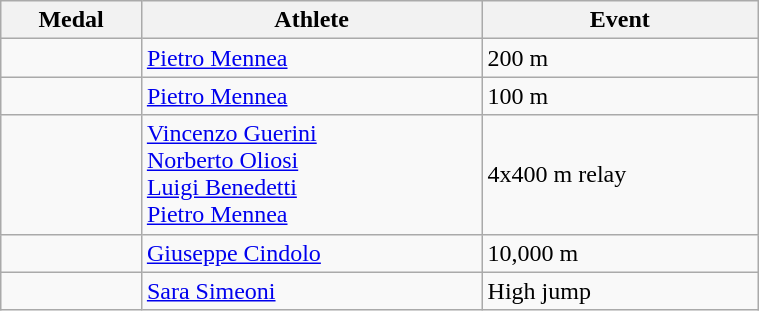<table class="wikitable" style="width:40%; font-size:100%; text-align:left;">
<tr>
<th>Medal</th>
<th>Athlete</th>
<th>Event</th>
</tr>
<tr>
<td align=center></td>
<td><a href='#'>Pietro Mennea</a></td>
<td>200 m</td>
</tr>
<tr>
<td align=center></td>
<td><a href='#'>Pietro Mennea</a></td>
<td>100 m</td>
</tr>
<tr>
<td align=center></td>
<td><a href='#'>Vincenzo Guerini</a><br><a href='#'>Norberto Oliosi</a><br><a href='#'>Luigi Benedetti</a><br><a href='#'>Pietro Mennea</a></td>
<td>4x400 m relay</td>
</tr>
<tr>
<td align=center></td>
<td><a href='#'>Giuseppe Cindolo</a></td>
<td>10,000 m</td>
</tr>
<tr>
<td align=center></td>
<td><a href='#'>Sara Simeoni</a></td>
<td>High jump</td>
</tr>
</table>
